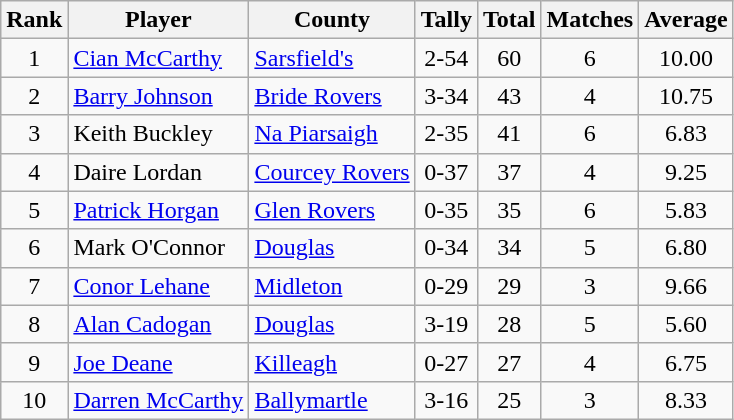<table class="wikitable">
<tr>
<th>Rank</th>
<th>Player</th>
<th>County</th>
<th>Tally</th>
<th>Total</th>
<th>Matches</th>
<th>Average</th>
</tr>
<tr>
<td rowspan=1 align=center>1</td>
<td><a href='#'>Cian McCarthy</a></td>
<td><a href='#'>Sarsfield's</a></td>
<td align=center>2-54</td>
<td align=center>60</td>
<td align=center>6</td>
<td align=center>10.00</td>
</tr>
<tr>
<td rowspan=1 align=center>2</td>
<td><a href='#'>Barry Johnson</a></td>
<td><a href='#'>Bride Rovers</a></td>
<td align=center>3-34</td>
<td align=center>43</td>
<td align=center>4</td>
<td align=center>10.75</td>
</tr>
<tr>
<td rowspan=1 align=center>3</td>
<td>Keith Buckley</td>
<td><a href='#'>Na Piarsaigh</a></td>
<td align=center>2-35</td>
<td align=center>41</td>
<td align=center>6</td>
<td align=center>6.83</td>
</tr>
<tr>
<td rowspan=1 align=center>4</td>
<td>Daire Lordan</td>
<td><a href='#'>Courcey Rovers</a></td>
<td align=center>0-37</td>
<td align=center>37</td>
<td align=center>4</td>
<td align=center>9.25</td>
</tr>
<tr>
<td rowspan=1 align=center>5</td>
<td><a href='#'>Patrick Horgan</a></td>
<td><a href='#'>Glen Rovers</a></td>
<td align=center>0-35</td>
<td align=center>35</td>
<td align=center>6</td>
<td align=center>5.83</td>
</tr>
<tr>
<td rowspan=1 align=center>6</td>
<td>Mark O'Connor</td>
<td><a href='#'>Douglas</a></td>
<td align=center>0-34</td>
<td align=center>34</td>
<td align=center>5</td>
<td align=center>6.80</td>
</tr>
<tr>
<td rowspan=1 align=center>7</td>
<td><a href='#'>Conor Lehane</a></td>
<td><a href='#'>Midleton</a></td>
<td align=center>0-29</td>
<td align=center>29</td>
<td align=center>3</td>
<td align=center>9.66</td>
</tr>
<tr>
<td rowspan=1 align=center>8</td>
<td><a href='#'>Alan Cadogan</a></td>
<td><a href='#'>Douglas</a></td>
<td align=center>3-19</td>
<td align=center>28</td>
<td align=center>5</td>
<td align=center>5.60</td>
</tr>
<tr>
<td rowspan=1 align=center>9</td>
<td><a href='#'>Joe Deane</a></td>
<td><a href='#'>Killeagh</a></td>
<td align=center>0-27</td>
<td align=center>27</td>
<td align=center>4</td>
<td align=center>6.75</td>
</tr>
<tr>
<td rowspan=1 align=center>10</td>
<td><a href='#'>Darren McCarthy</a></td>
<td><a href='#'>Ballymartle</a></td>
<td align=center>3-16</td>
<td align=center>25</td>
<td align=center>3</td>
<td align=center>8.33</td>
</tr>
</table>
